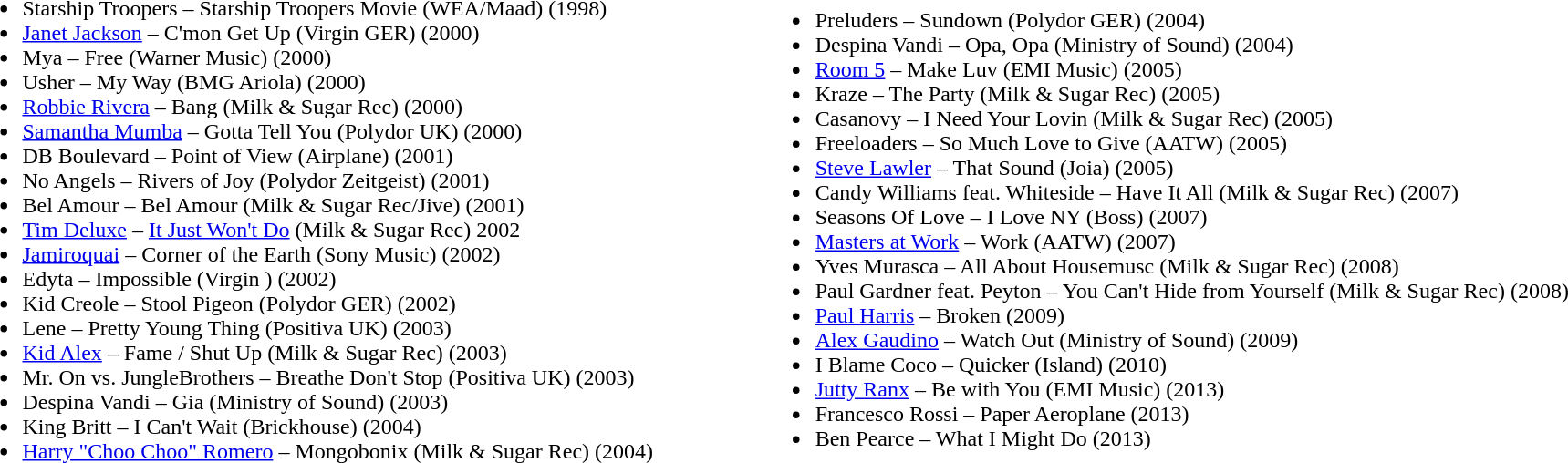<table style="width:100%;">
<tr>
<td><br><ul><li>Starship Troopers – Starship Troopers Movie (WEA/Maad) (1998)</li><li><a href='#'>Janet Jackson</a> – C'mon Get Up (Virgin GER) (2000)</li><li>Mya – Free (Warner Music) (2000)</li><li>Usher – My Way (BMG Ariola) (2000)</li><li><a href='#'>Robbie Rivera</a> – Bang (Milk & Sugar Rec) (2000)</li><li><a href='#'>Samantha Mumba</a> – Gotta Tell You (Polydor UK) (2000)</li><li>DB Boulevard – Point of View (Airplane) (2001)</li><li>No Angels – Rivers of Joy (Polydor Zeitgeist) (2001)</li><li>Bel Amour – Bel Amour (Milk & Sugar Rec/Jive) (2001)</li><li><a href='#'>Tim Deluxe</a> – <a href='#'>It Just Won't Do</a> (Milk & Sugar Rec) 2002</li><li><a href='#'>Jamiroquai</a> – Corner of the Earth (Sony Music) (2002)</li><li>Edyta – Impossible (Virgin ) (2002)</li><li>Kid Creole – Stool Pigeon (Polydor GER) (2002)</li><li>Lene – Pretty Young Thing (Positiva UK) (2003)</li><li><a href='#'>Kid Alex</a> – Fame / Shut Up (Milk & Sugar Rec) (2003)</li><li>Mr. On vs. JungleBrothers – Breathe Don't Stop (Positiva UK) (2003)</li><li>Despina Vandi – Gia (Ministry of Sound) (2003)</li><li>King Britt – I Can't Wait (Brickhouse) (2004)</li><li><a href='#'>Harry "Choo Choo" Romero</a> – Mongobonix (Milk & Sugar Rec) (2004)</li></ul></td>
<td><br><ul><li>Preluders – Sundown (Polydor GER) (2004)</li><li>Despina Vandi – Opa, Opa (Ministry of Sound) (2004)</li><li><a href='#'>Room 5</a> – Make Luv (EMI Music) (2005)</li><li>Kraze – The Party (Milk & Sugar Rec) (2005)</li><li>Casanovy – I Need Your Lovin (Milk & Sugar Rec) (2005)</li><li>Freeloaders – So Much Love to Give (AATW) (2005)</li><li><a href='#'>Steve Lawler</a> – That Sound (Joia) (2005)</li><li>Candy Williams feat. Whiteside – Have It All (Milk & Sugar Rec) (2007)</li><li>Seasons Of Love – I Love NY (Boss) (2007)</li><li><a href='#'>Masters at Work</a> – Work (AATW) (2007)</li><li>Yves Murasca – All About Housemusc (Milk & Sugar Rec) (2008)</li><li>Paul Gardner feat. Peyton – You Can't Hide from Yourself (Milk & Sugar Rec) (2008)</li><li><a href='#'>Paul Harris</a> – Broken (2009)</li><li><a href='#'>Alex Gaudino</a> – Watch Out (Ministry of Sound) (2009)</li><li>I Blame Coco – Quicker (Island) (2010)</li><li><a href='#'>Jutty Ranx</a> – Be with You (EMI Music) (2013)</li><li>Francesco Rossi – Paper Aeroplane (2013)</li><li>Ben Pearce – What I Might Do (2013)</li></ul></td>
</tr>
</table>
